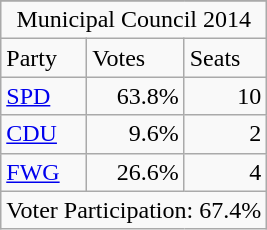<table class=wikitable>
<tr>
</tr>
<tr>
<td colspan=6 align=center>Municipal Council 2014</td>
</tr>
<tr>
<td>Party</td>
<td>Votes</td>
<td>Seats</td>
</tr>
<tr>
<td><a href='#'>SPD</a></td>
<td align=right>63.8%</td>
<td align=right>10</td>
</tr>
<tr>
<td><a href='#'>CDU</a></td>
<td align=right>9.6%</td>
<td align=right>2</td>
</tr>
<tr>
<td><a href='#'>FWG</a></td>
<td align=right>26.6%</td>
<td align=right>4</td>
</tr>
<tr>
<td colspan=6 align=center>Voter Participation: 67.4%</td>
</tr>
</table>
